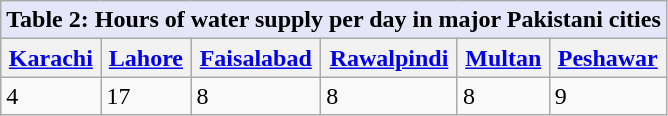<table class="wikitable">
<tr>
<th style="background:#E6E6FA" colspan=6>Table 2: Hours of water supply per day in major Pakistani cities</th>
</tr>
<tr>
<th><a href='#'>Karachi</a></th>
<th><a href='#'>Lahore</a></th>
<th><a href='#'>Faisalabad</a></th>
<th><a href='#'>Rawalpindi</a></th>
<th><a href='#'>Multan</a></th>
<th><a href='#'>Peshawar</a></th>
</tr>
<tr>
<td>4</td>
<td>17</td>
<td>8</td>
<td>8</td>
<td>8</td>
<td>9</td>
</tr>
</table>
